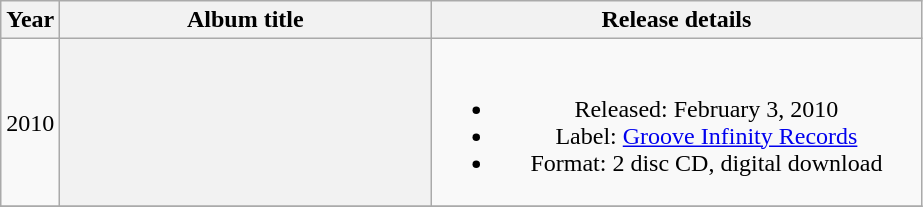<table class="wikitable plainrowheaders" style="text-align:center;">
<tr>
<th>Year</th>
<th scope="col" rowspan="1" style="width:15em;">Album title</th>
<th scope="col" rowspan="1" style="width:20em;">Release details</th>
</tr>
<tr>
<td>2010</td>
<th></th>
<td><br><ul><li>Released: February 3, 2010</li><li>Label: <a href='#'>Groove Infinity Records</a></li><li>Format: 2 disc CD, digital download</li></ul></td>
</tr>
<tr>
</tr>
</table>
